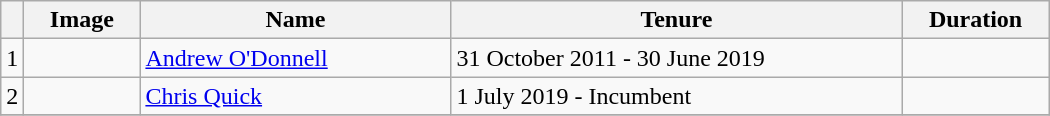<table class="sortable wikitable" style="width: 700px">
<tr>
<th width=8px></th>
<th class="unsortable" width=70px>Image</th>
<th width=200px>Name</th>
<th>Tenure</th>
<th>Duration</th>
</tr>
<tr>
<td>1</td>
<td></td>
<td><a href='#'>Andrew O'Donnell</a></td>
<td>31 October 2011 - 30 June 2019</td>
<td></td>
</tr>
<tr>
<td>2</td>
<td></td>
<td><a href='#'>Chris Quick</a></td>
<td>1 July 2019 - Incumbent</td>
<td></td>
</tr>
<tr>
</tr>
</table>
